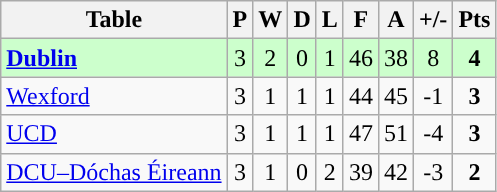<table class="wikitable">
<tr>
<th>Table</th>
<th>P</th>
<th>W</th>
<th>D</th>
<th>L</th>
<th>F</th>
<th>A</th>
<th>+/-</th>
<th>Pts</th>
</tr>
<tr style="text-align:Center; background:#cfc;">
<td align=left> <strong><a href='#'>Dublin</a></strong></td>
<td>3</td>
<td>2</td>
<td>0</td>
<td>1</td>
<td>46</td>
<td>38</td>
<td>8</td>
<td><strong>4</strong></td>
</tr>
<tr style="text-align:Center;">
<td align=left> <a href='#'>Wexford</a></td>
<td>3</td>
<td>1</td>
<td>1</td>
<td>1</td>
<td>44</td>
<td>45</td>
<td>-1</td>
<td><strong>3</strong></td>
</tr>
<tr style="text-align:Center;">
<td align=left> <a href='#'>UCD</a></td>
<td>3</td>
<td>1</td>
<td>1</td>
<td>1</td>
<td>47</td>
<td>51</td>
<td>-4</td>
<td><strong>3</strong></td>
</tr>
<tr style="text-align:Center;">
<td align=left> <a href='#'>DCU–Dóchas Éireann</a></td>
<td>3</td>
<td>1</td>
<td>0</td>
<td>2</td>
<td>39</td>
<td>42</td>
<td>-3</td>
<td><strong>2</strong></td>
</tr>
</table>
